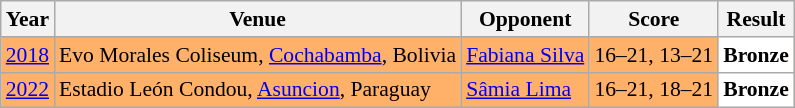<table class="sortable wikitable" style="font-size: 90%;">
<tr>
<th>Year</th>
<th>Venue</th>
<th>Opponent</th>
<th>Score</th>
<th>Result</th>
</tr>
<tr style="background:#FFB069">
<td align="center"><a href='#'>2018</a></td>
<td align="left">Evo Morales Coliseum, <a href='#'>Cochabamba</a>, Bolivia</td>
<td align="left"> <a href='#'>Fabiana Silva</a></td>
<td align="left">16–21, 13–21</td>
<td style="text-align:left; background:white"> <strong>Bronze</strong></td>
</tr>
<tr style="background:#FFB069">
<td align="center"><a href='#'>2022</a></td>
<td align="left">Estadio León Condou, <a href='#'>Asuncion</a>, Paraguay</td>
<td align="left"> <a href='#'>Sâmia Lima</a></td>
<td align="left">16–21, 18–21</td>
<td style="text-align:left; background:white"> <strong>Bronze</strong></td>
</tr>
</table>
